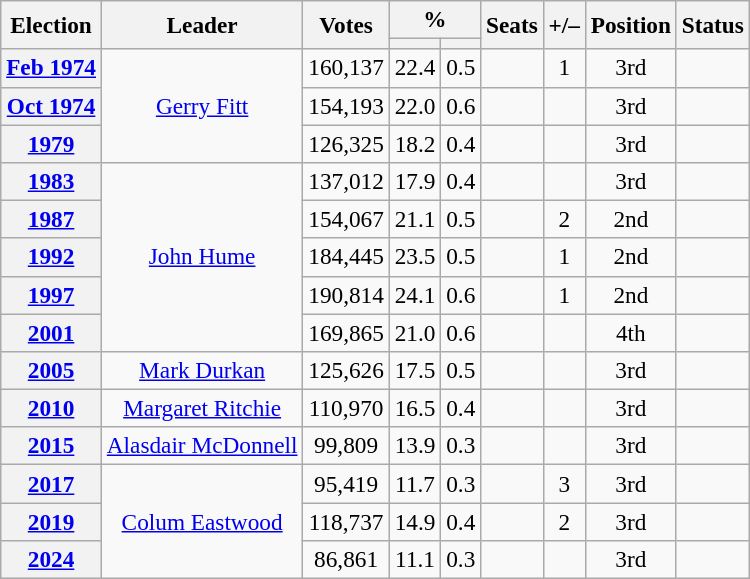<table class="wikitable" style="font-size:97%; text-align:center;">
<tr>
<th rowspan=2>Election</th>
<th rowspan=2>Leader</th>
<th rowspan=2>Votes</th>
<th colspan=2>%</th>
<th rowspan=2>Seats<br></th>
<th rowspan=2>+/–</th>
<th rowspan=2>Position</th>
<th rowspan=2>Status</th>
</tr>
<tr>
<th></th>
<th></th>
</tr>
<tr>
<th><a href='#'>Feb 1974</a></th>
<td rowspan="3"><a href='#'>Gerry Fitt</a></td>
<td>160,137</td>
<td>22.4</td>
<td>0.5</td>
<td></td>
<td> 1</td>
<td> 3rd</td>
<td></td>
</tr>
<tr>
<th><a href='#'>Oct 1974</a></th>
<td>154,193</td>
<td>22.0</td>
<td>0.6</td>
<td></td>
<td></td>
<td> 3rd</td>
<td></td>
</tr>
<tr>
<th><a href='#'>1979</a></th>
<td>126,325</td>
<td>18.2</td>
<td>0.4</td>
<td></td>
<td></td>
<td> 3rd</td>
<td></td>
</tr>
<tr>
<th><a href='#'>1983</a></th>
<td rowspan="5"><a href='#'>John Hume</a></td>
<td>137,012</td>
<td>17.9</td>
<td>0.4</td>
<td></td>
<td></td>
<td> 3rd</td>
<td></td>
</tr>
<tr>
<th><a href='#'>1987</a></th>
<td>154,067</td>
<td>21.1</td>
<td>0.5</td>
<td></td>
<td> 2</td>
<td> 2nd</td>
<td></td>
</tr>
<tr>
<th><a href='#'>1992</a></th>
<td>184,445</td>
<td>23.5</td>
<td>0.5</td>
<td></td>
<td> 1</td>
<td> 2nd</td>
<td></td>
</tr>
<tr>
<th><a href='#'>1997</a></th>
<td>190,814</td>
<td>24.1</td>
<td>0.6</td>
<td></td>
<td> 1</td>
<td> 2nd</td>
<td></td>
</tr>
<tr>
<th><a href='#'>2001</a></th>
<td>169,865</td>
<td>21.0</td>
<td>0.6</td>
<td></td>
<td></td>
<td> 4th</td>
<td></td>
</tr>
<tr>
<th><a href='#'>2005</a></th>
<td><a href='#'>Mark Durkan</a></td>
<td>125,626</td>
<td>17.5</td>
<td>0.5</td>
<td></td>
<td></td>
<td> 3rd</td>
<td></td>
</tr>
<tr>
<th><a href='#'>2010</a></th>
<td><a href='#'>Margaret Ritchie</a></td>
<td>110,970</td>
<td>16.5</td>
<td>0.4</td>
<td></td>
<td></td>
<td> 3rd</td>
<td></td>
</tr>
<tr>
<th><a href='#'>2015</a></th>
<td><a href='#'>Alasdair McDonnell</a></td>
<td>99,809</td>
<td>13.9</td>
<td>0.3</td>
<td></td>
<td></td>
<td> 3rd</td>
<td></td>
</tr>
<tr>
<th><a href='#'>2017</a></th>
<td rowspan="3"><a href='#'>Colum Eastwood</a></td>
<td>95,419</td>
<td>11.7</td>
<td>0.3</td>
<td></td>
<td> 3</td>
<td> 3rd</td>
<td></td>
</tr>
<tr>
<th><a href='#'>2019</a></th>
<td>118,737</td>
<td>14.9</td>
<td>0.4</td>
<td></td>
<td> 2</td>
<td> 3rd</td>
<td></td>
</tr>
<tr>
<th><a href='#'>2024</a></th>
<td>86,861</td>
<td>11.1</td>
<td>0.3</td>
<td></td>
<td></td>
<td> 3rd</td>
<td></td>
</tr>
</table>
